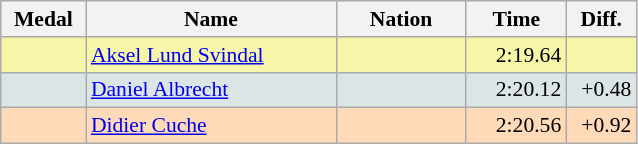<table class=wikitable style="border:1px solid #AAAAAA;font-size:90%">
<tr bgcolor="#E4E4E4">
<th width=50>Medal</th>
<th width=160>Name</th>
<th width=80>Nation</th>
<th width=60>Time</th>
<th width=40>Diff.</th>
</tr>
<tr bgcolor="#F7F6A8">
<td align="center"></td>
<td><a href='#'>Aksel Lund Svindal</a></td>
<td align="center"></td>
<td align="right">2:19.64</td>
<td align="right"></td>
</tr>
<tr bgcolor="#DCE5E5">
<td align="center"></td>
<td><a href='#'>Daniel Albrecht</a></td>
<td align="center"></td>
<td align="right">2:20.12</td>
<td align="right">+0.48</td>
</tr>
<tr bgcolor="#FFDAB9">
<td align="center"></td>
<td><a href='#'>Didier Cuche</a></td>
<td align="center"></td>
<td align="right">2:20.56</td>
<td align="right">+0.92</td>
</tr>
</table>
